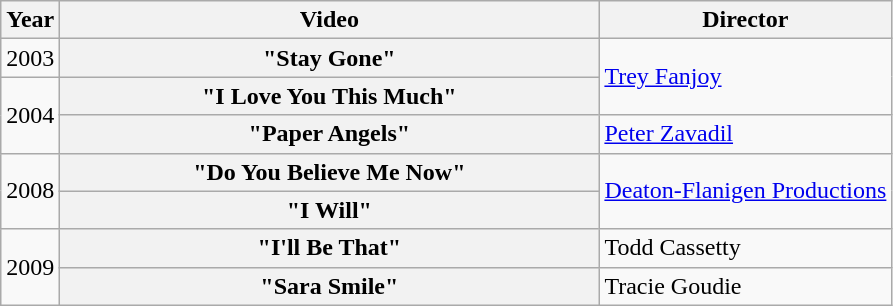<table class="wikitable plainrowheaders">
<tr>
<th>Year</th>
<th style="width:22em;">Video</th>
<th>Director</th>
</tr>
<tr>
<td>2003</td>
<th scope="row">"Stay Gone"</th>
<td rowspan="2"><a href='#'>Trey Fanjoy</a></td>
</tr>
<tr>
<td rowspan="2">2004</td>
<th scope="row">"I Love You This Much"</th>
</tr>
<tr>
<th scope="row">"Paper Angels"</th>
<td><a href='#'>Peter Zavadil</a></td>
</tr>
<tr>
<td rowspan="2">2008</td>
<th scope="row">"Do You Believe Me Now"</th>
<td rowspan="2"><a href='#'>Deaton-Flanigen Productions</a></td>
</tr>
<tr>
<th scope="row">"I Will"</th>
</tr>
<tr>
<td rowspan="2">2009</td>
<th scope="row">"I'll Be That"</th>
<td>Todd Cassetty</td>
</tr>
<tr>
<th scope="row">"Sara Smile"</th>
<td>Tracie Goudie</td>
</tr>
</table>
